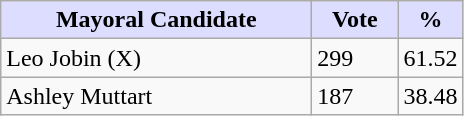<table class="wikitable">
<tr>
<th style="background:#ddf; width:200px;">Mayoral Candidate </th>
<th style="background:#ddf; width:50px;">Vote</th>
<th style="background:#ddf; width:30px;">%</th>
</tr>
<tr>
<td>Leo Jobin (X)</td>
<td>299</td>
<td>61.52</td>
</tr>
<tr>
<td>Ashley Muttart</td>
<td>187</td>
<td>38.48</td>
</tr>
</table>
